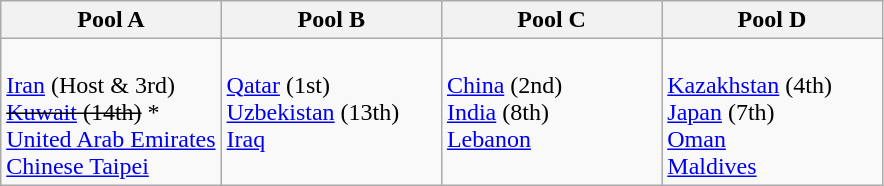<table class="wikitable">
<tr>
<th width=25%>Pool A</th>
<th width=25%>Pool B</th>
<th width=25%>Pool C</th>
<th width=25%>Pool D</th>
</tr>
<tr>
<td valign=top><br> <a href='#'>Iran</a> (Host & 3rd)<br>
<s> <a href='#'>Kuwait</a> (14th)</s> *<br>
 <a href='#'>United Arab Emirates</a><br>
 <a href='#'>Chinese Taipei</a></td>
<td valign=top><br> <a href='#'>Qatar</a> (1st)<br>
 <a href='#'>Uzbekistan</a> (13th)<br>
 <a href='#'>Iraq</a></td>
<td valign=top><br> <a href='#'>China</a> (2nd)<br>
 <a href='#'>India</a> (8th)<br>
 <a href='#'>Lebanon</a></td>
<td valign=top><br> <a href='#'>Kazakhstan</a> (4th)<br>
 <a href='#'>Japan</a> (7th)<br>
 <a href='#'>Oman</a><br>
 <a href='#'>Maldives</a></td>
</tr>
</table>
